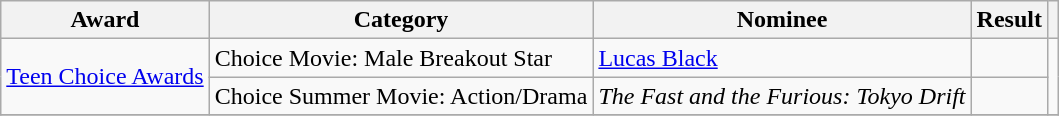<table class="wikitable sortable">
<tr>
<th scope="col">Award</th>
<th scope="col">Category</th>
<th scope="col">Nominee</th>
<th scope="col">Result</th>
<th scope="col"></th>
</tr>
<tr>
<td rowspan="2"><a href='#'>Teen Choice Awards</a></td>
<td>Choice Movie: Male Breakout Star</td>
<td><a href='#'>Lucas Black</a></td>
<td></td>
<td rowspan="2" style="text-align:center;"></td>
</tr>
<tr>
<td>Choice Summer Movie: Action/Drama</td>
<td><em>The Fast and the Furious: Tokyo Drift</em></td>
<td></td>
</tr>
<tr>
</tr>
</table>
